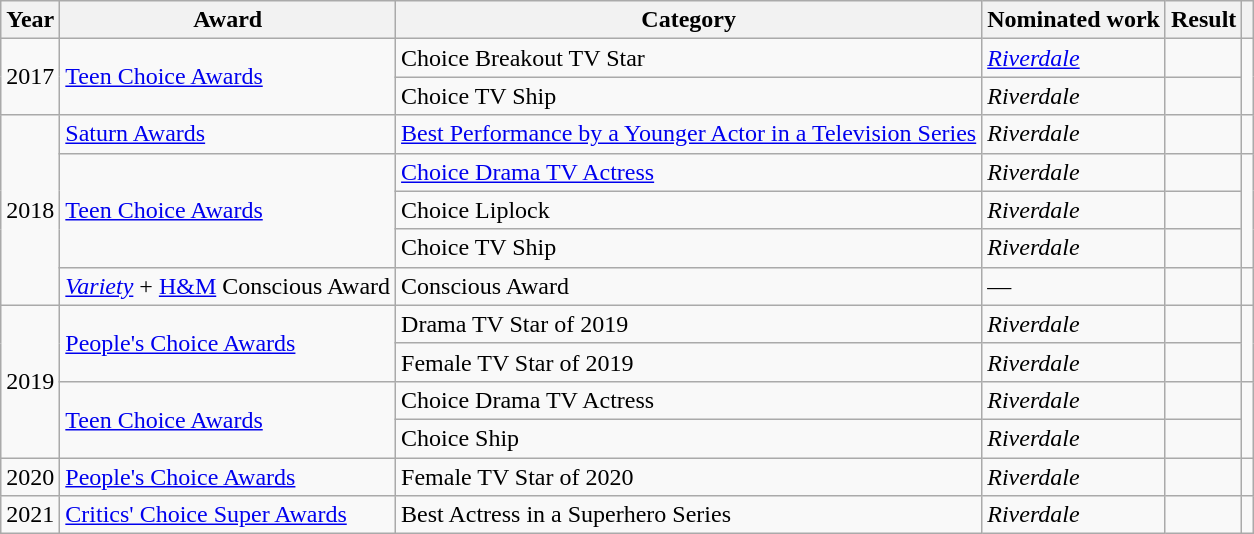<table class="wikitable sortable plainrowheaders">
<tr>
<th>Year</th>
<th>Award</th>
<th>Category</th>
<th>Nominated work</th>
<th>Result</th>
<th class="unsortable"></th>
</tr>
<tr>
<td rowspan="2">2017</td>
<td rowspan="2"><a href='#'>Teen Choice Awards</a></td>
<td>Choice Breakout TV Star</td>
<td><em><a href='#'>Riverdale</a></em></td>
<td></td>
<td rowspan="2" style="text-align:center;"></td>
</tr>
<tr>
<td>Choice TV Ship </td>
<td><em>Riverdale</em></td>
<td></td>
</tr>
<tr>
<td rowspan="5">2018</td>
<td><a href='#'>Saturn Awards</a></td>
<td><a href='#'>Best Performance by a Younger Actor in a Television Series</a></td>
<td><em>Riverdale</em></td>
<td></td>
<td style="text-align:center;"></td>
</tr>
<tr>
<td rowspan="3"><a href='#'>Teen Choice Awards</a></td>
<td><a href='#'>Choice Drama TV Actress</a></td>
<td><em>Riverdale</em></td>
<td></td>
<td rowspan="3" style="text-align:center;"></td>
</tr>
<tr>
<td>Choice Liplock </td>
<td><em>Riverdale</em></td>
<td></td>
</tr>
<tr>
<td>Choice TV Ship </td>
<td><em>Riverdale</em></td>
<td></td>
</tr>
<tr>
<td><em><a href='#'>Variety</a></em> + <a href='#'>H&M</a> Conscious Award</td>
<td>Conscious Award</td>
<td>—</td>
<td></td>
<td style="text-align:center;"></td>
</tr>
<tr>
<td rowspan="4">2019</td>
<td rowspan="2"><a href='#'>People's Choice Awards</a></td>
<td>Drama TV Star of 2019</td>
<td><em>Riverdale</em></td>
<td></td>
<td rowspan="2" style="text-align: center;"></td>
</tr>
<tr>
<td>Female TV Star of 2019</td>
<td><em>Riverdale</em></td>
<td></td>
</tr>
<tr>
<td rowspan="2"><a href='#'>Teen Choice Awards</a></td>
<td>Choice Drama TV Actress</td>
<td><em>Riverdale</em></td>
<td></td>
<td rowspan="2" style="text-align:center;"></td>
</tr>
<tr>
<td>Choice Ship </td>
<td><em>Riverdale</em></td>
<td></td>
</tr>
<tr>
<td>2020</td>
<td><a href='#'>People's Choice Awards</a></td>
<td>Female TV Star of 2020</td>
<td><em>Riverdale</em></td>
<td></td>
<td style="text-align:center;"></td>
</tr>
<tr>
<td>2021</td>
<td><a href='#'>Critics' Choice Super Awards</a></td>
<td>Best Actress in a Superhero Series</td>
<td><em>Riverdale</em></td>
<td></td>
<td style="text-align:center;"></td>
</tr>
</table>
